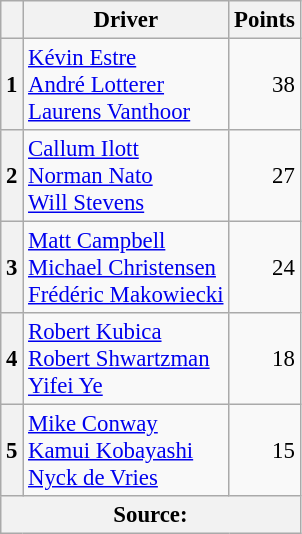<table class="wikitable" style="font-size:95%;">
<tr>
<th></th>
<th>Driver</th>
<th>Points</th>
</tr>
<tr>
<th>1</th>
<td> <a href='#'>Kévin Estre</a><br> <a href='#'>André Lotterer</a><br> <a href='#'>Laurens Vanthoor</a></td>
<td align="right">38</td>
</tr>
<tr>
<th>2</th>
<td> <a href='#'>Callum Ilott</a><br> <a href='#'>Norman Nato</a><br> <a href='#'>Will Stevens</a></td>
<td align="right">27</td>
</tr>
<tr>
<th>3</th>
<td> <a href='#'>Matt Campbell</a><br> <a href='#'>Michael Christensen</a><br> <a href='#'>Frédéric Makowiecki</a></td>
<td align="right">24</td>
</tr>
<tr>
<th>4</th>
<td> <a href='#'>Robert Kubica</a><br> <a href='#'>Robert Shwartzman</a><br> <a href='#'>Yifei Ye</a></td>
<td align="right">18</td>
</tr>
<tr>
<th>5</th>
<td> <a href='#'>Mike Conway</a><br> <a href='#'>Kamui Kobayashi</a><br> <a href='#'>Nyck de Vries</a></td>
<td align="right">15</td>
</tr>
<tr>
<th colspan="3">Source:</th>
</tr>
</table>
